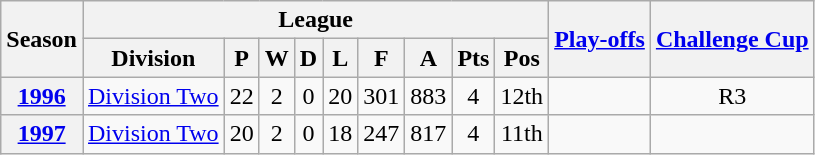<table class="wikitable" style="text-align: center">
<tr>
<th rowspan="2" scope="col">Season</th>
<th colspan="9" scope="col">League</th>
<th rowspan="2" scope="col"><a href='#'>Play-offs</a></th>
<th rowspan="2" scope="col"><a href='#'>Challenge Cup</a></th>
</tr>
<tr>
<th scope="col">Division</th>
<th scope="col">P</th>
<th scope="col">W</th>
<th scope="col">D</th>
<th scope="col">L</th>
<th scope="col">F</th>
<th scope="col">A</th>
<th scope="col">Pts</th>
<th scope="col">Pos</th>
</tr>
<tr>
<th scope="row"><a href='#'>1996</a></th>
<td><a href='#'>Division Two</a></td>
<td>22</td>
<td>2</td>
<td>0</td>
<td>20</td>
<td>301</td>
<td>883</td>
<td>4</td>
<td>12th</td>
<td></td>
<td>R3</td>
</tr>
<tr>
<th scope="row"><a href='#'>1997</a></th>
<td><a href='#'>Division Two</a></td>
<td>20</td>
<td>2</td>
<td>0</td>
<td>18</td>
<td>247</td>
<td>817</td>
<td>4</td>
<td>11th</td>
<td></td>
<td></td>
</tr>
</table>
